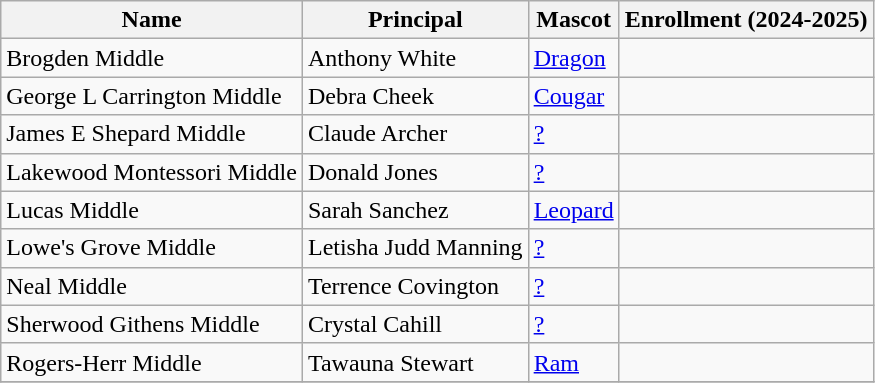<table class="wikitable sortable">
<tr>
<th>Name</th>
<th>Principal</th>
<th>Mascot</th>
<th>Enrollment (2024-2025)</th>
</tr>
<tr>
<td>Brogden Middle</td>
<td>Anthony White</td>
<td><a href='#'>Dragon</a></td>
<td></td>
</tr>
<tr>
<td>George L Carrington Middle</td>
<td>Debra Cheek</td>
<td><a href='#'>Cougar</a></td>
<td></td>
</tr>
<tr>
<td>James E Shepard Middle</td>
<td>Claude Archer</td>
<td><a href='#'>?</a></td>
<td></td>
</tr>
<tr>
<td>Lakewood Montessori Middle</td>
<td>Donald Jones</td>
<td><a href='#'>?</a></td>
<td></td>
</tr>
<tr>
<td>Lucas Middle</td>
<td>Sarah Sanchez</td>
<td><a href='#'>Leopard</a></td>
<td></td>
</tr>
<tr>
<td>Lowe's Grove Middle</td>
<td>Letisha Judd Manning</td>
<td><a href='#'>?</a></td>
<td></td>
</tr>
<tr>
<td>Neal Middle</td>
<td>Terrence Covington</td>
<td><a href='#'>?</a></td>
<td></td>
</tr>
<tr>
<td>Sherwood Githens Middle</td>
<td>Crystal Cahill</td>
<td><a href='#'>?</a></td>
<td></td>
</tr>
<tr>
<td>Rogers-Herr Middle</td>
<td>Tawauna Stewart</td>
<td><a href='#'>Ram</a></td>
<td></td>
</tr>
<tr>
</tr>
</table>
